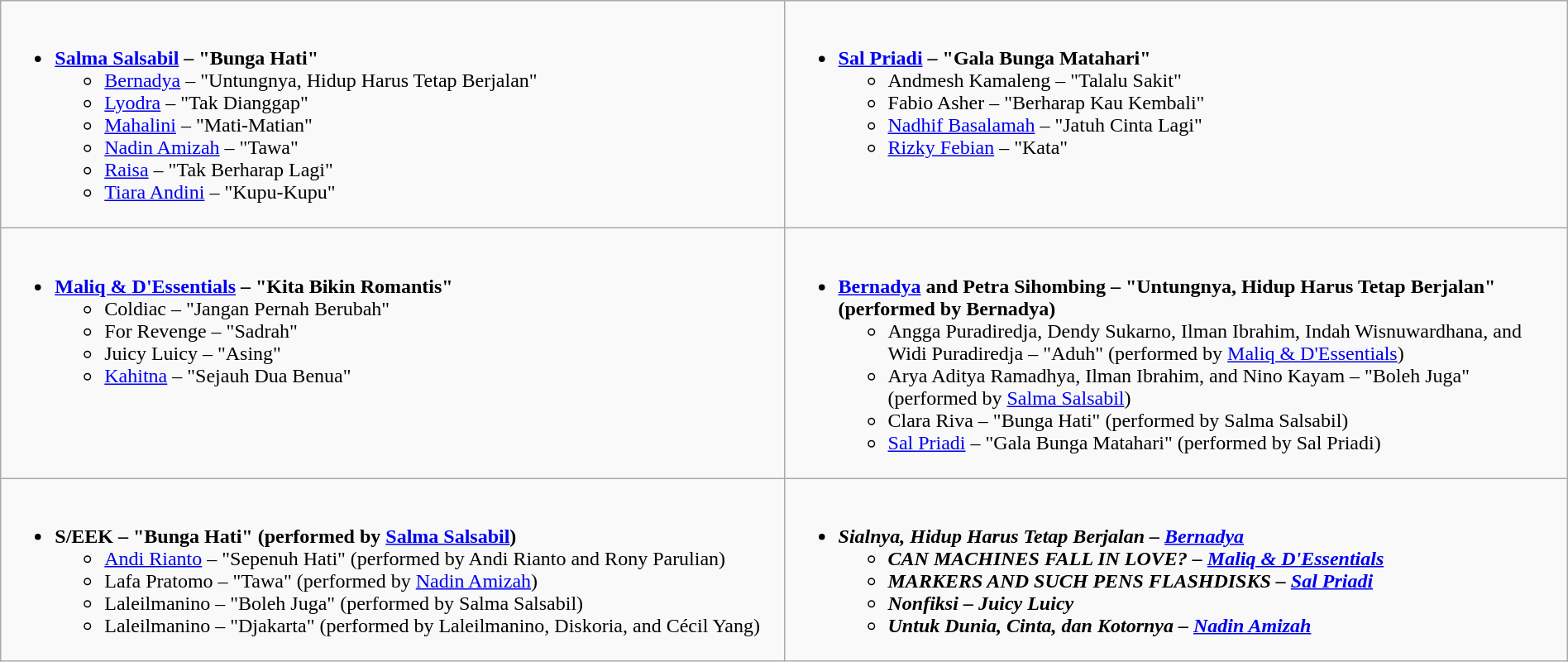<table class="wikitable" width="100%">
<tr>
<td style="vertical-align:top;" width="50%"><br><ul><li><strong><a href='#'>Salma Salsabil</a> – "Bunga Hati"</strong><ul><li><a href='#'>Bernadya</a> – "Untungnya, Hidup Harus Tetap Berjalan"</li><li><a href='#'>Lyodra</a> – "Tak Dianggap"</li><li><a href='#'>Mahalini</a> – "Mati-Matian"</li><li><a href='#'>Nadin Amizah</a> – "Tawa"</li><li><a href='#'>Raisa</a> – "Tak Berharap Lagi"</li><li><a href='#'>Tiara Andini</a> – "Kupu-Kupu"</li></ul></li></ul></td>
<td style="vertical-align:top;" width="50%"><br><ul><li><strong><a href='#'>Sal Priadi</a> – "Gala Bunga Matahari"</strong><ul><li>Andmesh Kamaleng – "Talalu Sakit"</li><li>Fabio Asher – "Berharap Kau Kembali"</li><li><a href='#'>Nadhif Basalamah</a> – "Jatuh Cinta Lagi"</li><li><a href='#'>Rizky Febian</a> – "Kata"</li></ul></li></ul></td>
</tr>
<tr>
<td style="vertical-align:top;" width="50%"><br><ul><li><strong><a href='#'>Maliq & D'Essentials</a> – "Kita Bikin Romantis"</strong><ul><li>Coldiac – "Jangan Pernah Berubah"</li><li>For Revenge – "Sadrah"</li><li>Juicy Luicy – "Asing"</li><li><a href='#'>Kahitna</a> – "Sejauh Dua Benua"</li></ul></li></ul></td>
<td style="vertical-align:top;" width="50%"><br><ul><li><strong><a href='#'>Bernadya</a> and Petra Sihombing – "Untungnya, Hidup Harus Tetap Berjalan" (performed by Bernadya)</strong><ul><li>Angga Puradiredja, Dendy Sukarno, Ilman Ibrahim, Indah Wisnuwardhana, and Widi Puradiredja – "Aduh" (performed by <a href='#'>Maliq & D'Essentials</a>)</li><li>Arya Aditya Ramadhya, Ilman Ibrahim, and Nino Kayam – "Boleh Juga" (performed by <a href='#'>Salma Salsabil</a>)</li><li>Clara Riva – "Bunga Hati" (performed by Salma Salsabil)</li><li><a href='#'>Sal Priadi</a> – "Gala Bunga Matahari" (performed by Sal Priadi)</li></ul></li></ul></td>
</tr>
<tr>
<td style="vertical-align:top;" width="50%"><br><ul><li><strong>S/EEK – "Bunga Hati" (performed by <a href='#'>Salma Salsabil</a>)</strong><ul><li><a href='#'>Andi Rianto</a> – "Sepenuh Hati" (performed by Andi Rianto and Rony Parulian)</li><li>Lafa Pratomo – "Tawa" (performed by <a href='#'>Nadin Amizah</a>)</li><li>Laleilmanino – "Boleh Juga" (performed by Salma Salsabil)</li><li>Laleilmanino – "Djakarta" (performed by Laleilmanino, Diskoria, and Cécil Yang)</li></ul></li></ul></td>
<td style="vertical-align:top;" width="50%"><br><ul><li><strong><em>Sialnya, Hidup Harus Tetap Berjalan<em> – <a href='#'>Bernadya</a><strong><ul><li></em>CAN MACHINES FALL IN LOVE?<em> – <a href='#'>Maliq & D'Essentials</a></li><li></em>MARKERS AND SUCH PENS FLASHDISKS<em> – <a href='#'>Sal Priadi</a></li><li></em>Nonfiksi<em> – Juicy Luicy</li><li></em>Untuk Dunia, Cinta, dan Kotornya<em> – <a href='#'>Nadin Amizah</a></li></ul></li></ul></td>
</tr>
</table>
